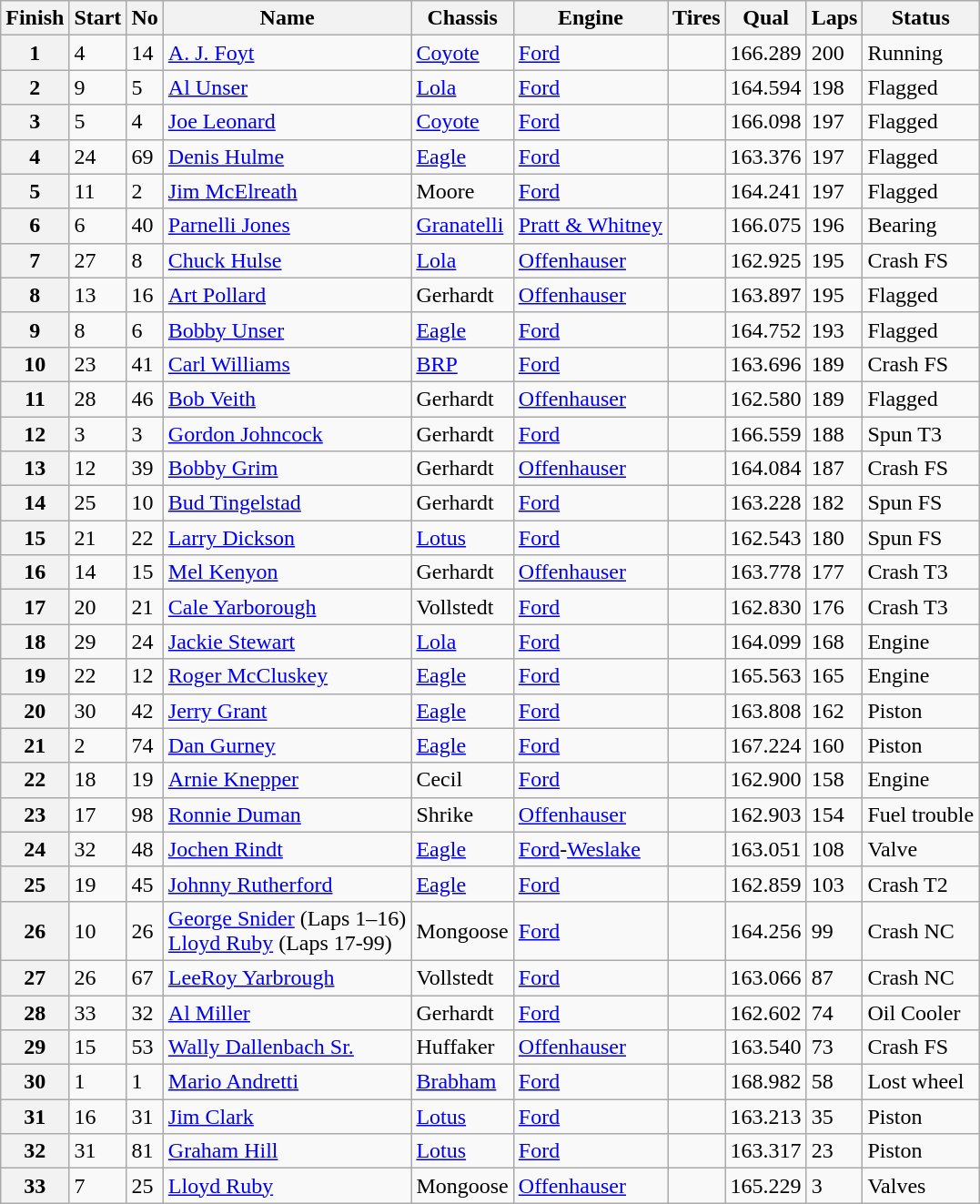<table class="wikitable">
<tr>
<th>Finish</th>
<th>Start</th>
<th>No</th>
<th>Name</th>
<th>Chassis</th>
<th>Engine</th>
<th>Tires</th>
<th>Qual</th>
<th>Laps</th>
<th>Status</th>
</tr>
<tr>
<th>1</th>
<td>4</td>
<td>14</td>
<td> <a href='#'>A. J. Foyt</a> <strong></strong></td>
<td><a href='#'>Coyote</a></td>
<td><a href='#'>Ford</a></td>
<td align=center></td>
<td>166.289</td>
<td>200</td>
<td>Running</td>
</tr>
<tr>
<th>2</th>
<td>9</td>
<td>5</td>
<td> <a href='#'>Al Unser</a></td>
<td><a href='#'>Lola</a></td>
<td><a href='#'>Ford</a></td>
<td align=center></td>
<td>164.594</td>
<td>198</td>
<td>Flagged</td>
</tr>
<tr>
<th>3</th>
<td>5</td>
<td>4</td>
<td> <a href='#'>Joe Leonard</a></td>
<td><a href='#'>Coyote</a></td>
<td><a href='#'>Ford</a></td>
<td align=center></td>
<td>166.098</td>
<td>197</td>
<td>Flagged</td>
</tr>
<tr>
<th>4</th>
<td>24</td>
<td>69</td>
<td> <a href='#'>Denis Hulme</a> <strong></strong></td>
<td><a href='#'>Eagle</a></td>
<td><a href='#'>Ford</a></td>
<td align=center></td>
<td>163.376</td>
<td>197</td>
<td>Flagged</td>
</tr>
<tr>
<th>5</th>
<td>11</td>
<td>2</td>
<td> <a href='#'>Jim McElreath</a></td>
<td>Moore</td>
<td><a href='#'>Ford</a></td>
<td align=center></td>
<td>164.241</td>
<td>197</td>
<td>Flagged</td>
</tr>
<tr>
<th>6</th>
<td>6</td>
<td>40</td>
<td> <a href='#'>Parnelli Jones</a> <strong></strong></td>
<td><a href='#'>Granatelli</a></td>
<td><a href='#'>Pratt & Whitney</a></td>
<td align=center></td>
<td>166.075</td>
<td>196</td>
<td>Bearing</td>
</tr>
<tr>
<th>7</th>
<td>27</td>
<td>8</td>
<td> <a href='#'>Chuck Hulse</a></td>
<td><a href='#'>Lola</a></td>
<td><a href='#'>Offenhauser</a></td>
<td align=center></td>
<td>162.925</td>
<td>195</td>
<td>Crash FS</td>
</tr>
<tr>
<th>8</th>
<td>13</td>
<td>16</td>
<td> <a href='#'>Art Pollard</a> <strong></strong></td>
<td>Gerhardt</td>
<td><a href='#'>Offenhauser</a></td>
<td align=center></td>
<td>163.897</td>
<td>195</td>
<td>Flagged</td>
</tr>
<tr>
<th>9</th>
<td>8</td>
<td>6</td>
<td> <a href='#'>Bobby Unser</a></td>
<td><a href='#'>Eagle</a></td>
<td><a href='#'>Ford</a></td>
<td align=center></td>
<td>164.752</td>
<td>193</td>
<td>Flagged</td>
</tr>
<tr>
<th>10</th>
<td>23</td>
<td>41</td>
<td> <a href='#'>Carl Williams</a></td>
<td><a href='#'>BRP</a></td>
<td><a href='#'>Ford</a></td>
<td align=center></td>
<td>163.696</td>
<td>189</td>
<td>Crash FS</td>
</tr>
<tr>
<th>11</th>
<td>28</td>
<td>46</td>
<td> <a href='#'>Bob Veith</a></td>
<td>Gerhardt</td>
<td><a href='#'>Offenhauser</a></td>
<td align=center></td>
<td>162.580</td>
<td>189</td>
<td>Flagged</td>
</tr>
<tr>
<th>12</th>
<td>3</td>
<td>3</td>
<td> <a href='#'>Gordon Johncock</a></td>
<td>Gerhardt</td>
<td><a href='#'>Ford</a></td>
<td align=center></td>
<td>166.559</td>
<td>188</td>
<td>Spun T3</td>
</tr>
<tr>
<th>13</th>
<td>12</td>
<td>39</td>
<td> <a href='#'>Bobby Grim</a></td>
<td>Gerhardt</td>
<td><a href='#'>Offenhauser</a></td>
<td align=center></td>
<td>164.084</td>
<td>187</td>
<td>Crash FS</td>
</tr>
<tr>
<th>14</th>
<td>25</td>
<td>10</td>
<td> <a href='#'>Bud Tingelstad</a></td>
<td>Gerhardt</td>
<td><a href='#'>Ford</a></td>
<td align=center></td>
<td>163.228</td>
<td>182</td>
<td>Spun FS</td>
</tr>
<tr>
<th>15</th>
<td>21</td>
<td>22</td>
<td> <a href='#'>Larry Dickson</a></td>
<td><a href='#'>Lotus</a></td>
<td><a href='#'>Ford</a></td>
<td align=center></td>
<td>162.543</td>
<td>180</td>
<td>Spun FS</td>
</tr>
<tr>
<th>16</th>
<td>14</td>
<td>15</td>
<td> <a href='#'>Mel Kenyon</a></td>
<td>Gerhardt</td>
<td><a href='#'>Offenhauser</a></td>
<td align=center></td>
<td>163.778</td>
<td>177</td>
<td>Crash T3</td>
</tr>
<tr>
<th>17</th>
<td>20</td>
<td>21</td>
<td> <a href='#'>Cale Yarborough</a></td>
<td>Vollstedt</td>
<td><a href='#'>Ford</a></td>
<td align=center></td>
<td>162.830</td>
<td>176</td>
<td>Crash T3</td>
</tr>
<tr>
<th>18</th>
<td>29</td>
<td>24</td>
<td> <a href='#'>Jackie Stewart</a></td>
<td><a href='#'>Lola</a></td>
<td><a href='#'>Ford</a></td>
<td align=center></td>
<td>164.099</td>
<td>168</td>
<td>Engine</td>
</tr>
<tr>
<th>19</th>
<td>22</td>
<td>12</td>
<td> <a href='#'>Roger McCluskey</a></td>
<td><a href='#'>Eagle</a></td>
<td><a href='#'>Ford</a></td>
<td align=center></td>
<td>165.563</td>
<td>165</td>
<td>Engine</td>
</tr>
<tr>
<th>20</th>
<td>30</td>
<td>42</td>
<td> <a href='#'>Jerry Grant</a></td>
<td><a href='#'>Eagle</a></td>
<td><a href='#'>Ford</a></td>
<td align=center></td>
<td>163.808</td>
<td>162</td>
<td>Piston</td>
</tr>
<tr>
<th>21</th>
<td>2</td>
<td>74</td>
<td> <a href='#'>Dan Gurney</a></td>
<td><a href='#'>Eagle</a></td>
<td><a href='#'>Ford</a></td>
<td align=center></td>
<td>167.224</td>
<td>160</td>
<td>Piston</td>
</tr>
<tr>
<th>22</th>
<td>18</td>
<td>19</td>
<td> <a href='#'>Arnie Knepper</a></td>
<td>Cecil</td>
<td><a href='#'>Ford</a></td>
<td align=center></td>
<td>162.900</td>
<td>158</td>
<td>Engine</td>
</tr>
<tr>
<th>23</th>
<td>17</td>
<td>98</td>
<td> <a href='#'>Ronnie Duman</a></td>
<td>Shrike</td>
<td><a href='#'>Offenhauser</a></td>
<td align=center></td>
<td>162.903</td>
<td>154</td>
<td>Fuel trouble</td>
</tr>
<tr>
<th>24</th>
<td>32</td>
<td>48</td>
<td> <a href='#'>Jochen Rindt</a> <strong></strong></td>
<td><a href='#'>Eagle</a></td>
<td><a href='#'>Ford</a>-<a href='#'>Weslake</a></td>
<td align=center></td>
<td>163.051</td>
<td>108</td>
<td>Valve</td>
</tr>
<tr>
<th>25</th>
<td>19</td>
<td>45</td>
<td> <a href='#'>Johnny Rutherford</a></td>
<td><a href='#'>Eagle</a></td>
<td><a href='#'>Ford</a></td>
<td align=center></td>
<td>162.859</td>
<td>103</td>
<td>Crash T2</td>
</tr>
<tr>
<th>26</th>
<td>10</td>
<td>26</td>
<td> <a href='#'>George Snider</a> (Laps 1–16)<br> <a href='#'>Lloyd Ruby</a> (Laps 17-99)</td>
<td>Mongoose</td>
<td><a href='#'>Ford</a></td>
<td align=center></td>
<td>164.256</td>
<td>99</td>
<td>Crash NC</td>
</tr>
<tr>
<th>27</th>
<td>26</td>
<td>67</td>
<td> <a href='#'>LeeRoy Yarbrough</a> <strong></strong></td>
<td>Vollstedt</td>
<td><a href='#'>Ford</a></td>
<td align=center></td>
<td>163.066</td>
<td>87</td>
<td>Crash NC</td>
</tr>
<tr>
<th>28</th>
<td>33</td>
<td>32</td>
<td> <a href='#'>Al Miller</a></td>
<td>Gerhardt</td>
<td><a href='#'>Ford</a></td>
<td align=center></td>
<td>162.602</td>
<td>74</td>
<td>Oil Cooler</td>
</tr>
<tr>
<th>29</th>
<td>15</td>
<td>53</td>
<td> <a href='#'>Wally Dallenbach Sr.</a> <strong></strong></td>
<td>Huffaker</td>
<td><a href='#'>Offenhauser</a></td>
<td align=center></td>
<td>163.540</td>
<td>73</td>
<td>Crash FS</td>
</tr>
<tr>
<th>30</th>
<td>1</td>
<td>1</td>
<td> <a href='#'>Mario Andretti</a></td>
<td><a href='#'>Brabham</a></td>
<td><a href='#'>Ford</a></td>
<td align=center></td>
<td>168.982</td>
<td>58</td>
<td>Lost wheel</td>
</tr>
<tr>
<th>31</th>
<td>16</td>
<td>31</td>
<td> <a href='#'>Jim Clark</a> <strong></strong></td>
<td><a href='#'>Lotus</a></td>
<td><a href='#'>Ford</a></td>
<td align=center></td>
<td>163.213</td>
<td>35</td>
<td>Piston</td>
</tr>
<tr>
<th>32</th>
<td>31</td>
<td>81</td>
<td> <a href='#'>Graham Hill</a> <strong></strong></td>
<td><a href='#'>Lotus</a></td>
<td><a href='#'>Ford</a></td>
<td align=center></td>
<td>163.317</td>
<td>23</td>
<td>Piston</td>
</tr>
<tr>
<th>33</th>
<td>7</td>
<td>25</td>
<td> <a href='#'>Lloyd Ruby</a></td>
<td>Mongoose</td>
<td><a href='#'>Offenhauser</a></td>
<td align=center></td>
<td>165.229</td>
<td>3</td>
<td>Valves</td>
</tr>
</table>
